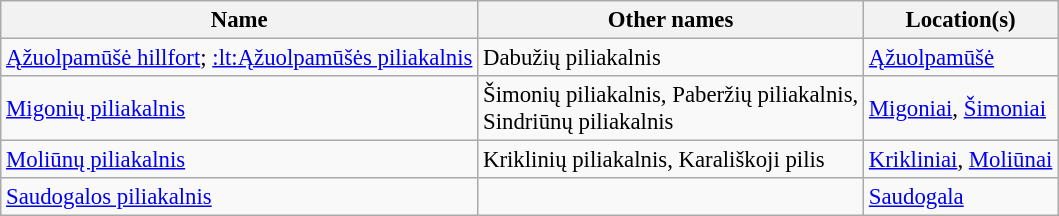<table class="wikitable" style="font-size: 95%;">
<tr>
<th>Name</th>
<th>Other names</th>
<th>Location(s)</th>
</tr>
<tr>
<td><a href='#'>Ąžuolpamūšė hillfort</a>; <a href='#'>:lt:Ąžuolpamūšės piliakalnis</a></td>
<td>Dabužių piliakalnis</td>
<td><a href='#'>Ąžuolpamūšė</a></td>
</tr>
<tr>
<td><a href='#'>Migonių piliakalnis</a></td>
<td>Šimonių piliakalnis, Paberžių piliakalnis, <br>Sindriūnų piliakalnis</td>
<td><a href='#'>Migoniai</a>, <a href='#'>Šimoniai</a></td>
</tr>
<tr>
<td><a href='#'>Moliūnų piliakalnis</a></td>
<td>Kriklinių piliakalnis, Karališkoji pilis</td>
<td><a href='#'>Krikliniai</a>, <a href='#'>Moliūnai</a></td>
</tr>
<tr>
<td><a href='#'>Saudogalos piliakalnis</a></td>
<td></td>
<td><a href='#'>Saudogala</a></td>
</tr>
</table>
